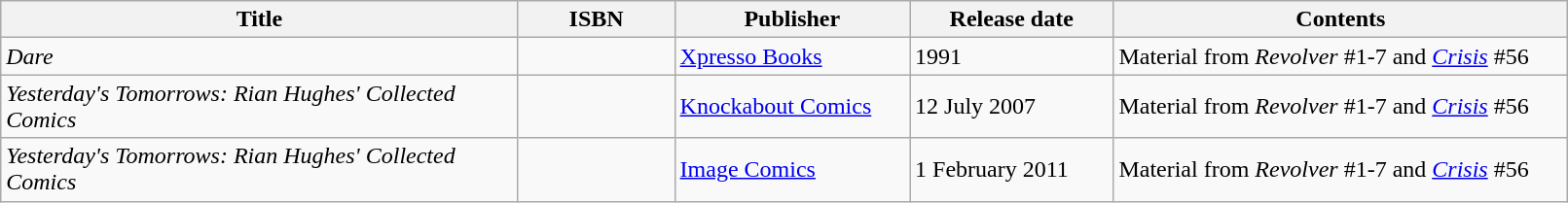<table class="wikitable" width="85%">
<tr>
<th width=33%>Title</th>
<th width=10%>ISBN</th>
<th width=15%>Publisher</th>
<th width=13%>Release date</th>
<th width=29%>Contents</th>
</tr>
<tr>
<td><em>Dare</em></td>
<td></td>
<td><a href='#'>Xpresso Books</a></td>
<td>1991</td>
<td>Material from <em>Revolver</em> #1-7 and <em><a href='#'>Crisis</a></em> #56</td>
</tr>
<tr>
<td><em>Yesterday's Tomorrows: Rian Hughes' Collected Comics</em></td>
<td></td>
<td><a href='#'>Knockabout Comics</a></td>
<td>12 July 2007</td>
<td>Material from <em>Revolver</em> #1-7 and <em><a href='#'>Crisis</a></em> #56</td>
</tr>
<tr>
<td><em>Yesterday's Tomorrows: Rian Hughes' Collected Comics</em></td>
<td></td>
<td><a href='#'>Image Comics</a></td>
<td>1 February 2011</td>
<td>Material from <em>Revolver</em> #1-7 and <em><a href='#'>Crisis</a></em> #56</td>
</tr>
</table>
